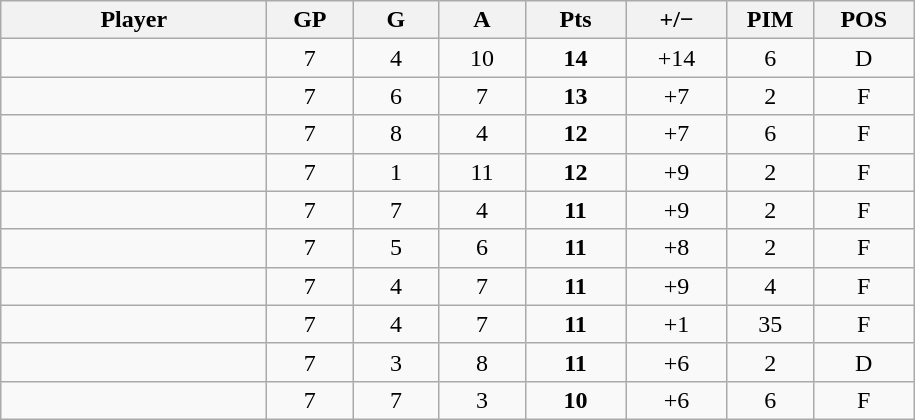<table class="wikitable sortable" style="text-align:center;">
<tr>
<th style="width:170px;">Player</th>
<th style="width:50px;">GP</th>
<th style="width:50px;">G</th>
<th style="width:50px;">A</th>
<th style="width:60px;">Pts</th>
<th style="width:60px;">+/−</th>
<th style="width:50px;">PIM</th>
<th style="width:60px;">POS</th>
</tr>
<tr>
<td align=left> </td>
<td>7</td>
<td>4</td>
<td>10</td>
<td><strong>14</strong></td>
<td>+14</td>
<td>6</td>
<td>D</td>
</tr>
<tr>
<td align=left> </td>
<td>7</td>
<td>6</td>
<td>7</td>
<td><strong>13</strong></td>
<td>+7</td>
<td>2</td>
<td>F</td>
</tr>
<tr>
<td align=left> </td>
<td>7</td>
<td>8</td>
<td>4</td>
<td><strong>12</strong></td>
<td>+7</td>
<td>6</td>
<td>F</td>
</tr>
<tr>
<td align=left> </td>
<td>7</td>
<td>1</td>
<td>11</td>
<td><strong>12</strong></td>
<td>+9</td>
<td>2</td>
<td>F</td>
</tr>
<tr>
<td align=left> </td>
<td>7</td>
<td>7</td>
<td>4</td>
<td><strong>11</strong></td>
<td>+9</td>
<td>2</td>
<td>F</td>
</tr>
<tr>
<td align=left> </td>
<td>7</td>
<td>5</td>
<td>6</td>
<td><strong>11</strong></td>
<td>+8</td>
<td>2</td>
<td>F</td>
</tr>
<tr>
<td align=left> </td>
<td>7</td>
<td>4</td>
<td>7</td>
<td><strong>11</strong></td>
<td>+9</td>
<td>4</td>
<td>F</td>
</tr>
<tr>
<td align=left> </td>
<td>7</td>
<td>4</td>
<td>7</td>
<td><strong>11</strong></td>
<td>+1</td>
<td>35</td>
<td>F</td>
</tr>
<tr>
<td align=left> </td>
<td>7</td>
<td>3</td>
<td>8</td>
<td><strong>11</strong></td>
<td>+6</td>
<td>2</td>
<td>D</td>
</tr>
<tr>
<td align=left> </td>
<td>7</td>
<td>7</td>
<td>3</td>
<td><strong>10</strong></td>
<td>+6</td>
<td>6</td>
<td>F</td>
</tr>
</table>
